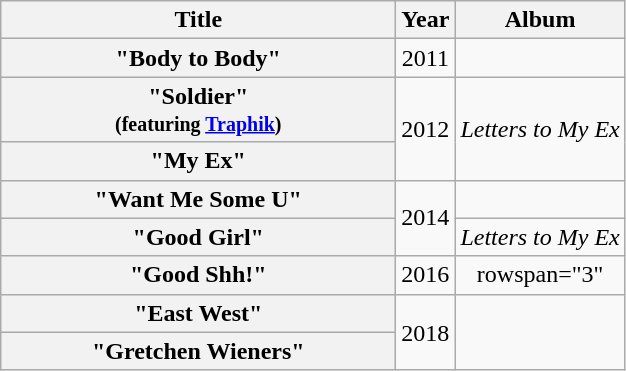<table class="wikitable plainrowheaders" style="text-align:center;">
<tr>
<th scope="col" style="width:16em;">Title</th>
<th scope="col">Year</th>
<th scope="col">Album</th>
</tr>
<tr>
<th scope="row">"Body to Body"</th>
<td>2011</td>
<td></td>
</tr>
<tr>
<th scope="row">"Soldier"<br><small>(featuring <a href='#'>Traphik</a>)</small></th>
<td rowspan="2">2012</td>
<td rowspan="2"><em>Letters to My Ex</em></td>
</tr>
<tr>
<th scope="row">"My Ex"</th>
</tr>
<tr>
<th scope="row">"Want Me Some U"</th>
<td rowspan="2">2014</td>
<td></td>
</tr>
<tr>
<th scope="row">"Good Girl"</th>
<td><em>Letters to My Ex</em></td>
</tr>
<tr>
<th scope="row">"Good Shh!"</th>
<td>2016</td>
<td>rowspan="3" </td>
</tr>
<tr>
<th scope="row">"East West"</th>
<td rowspan="2">2018</td>
</tr>
<tr>
<th scope="row">"Gretchen Wieners"</th>
</tr>
</table>
